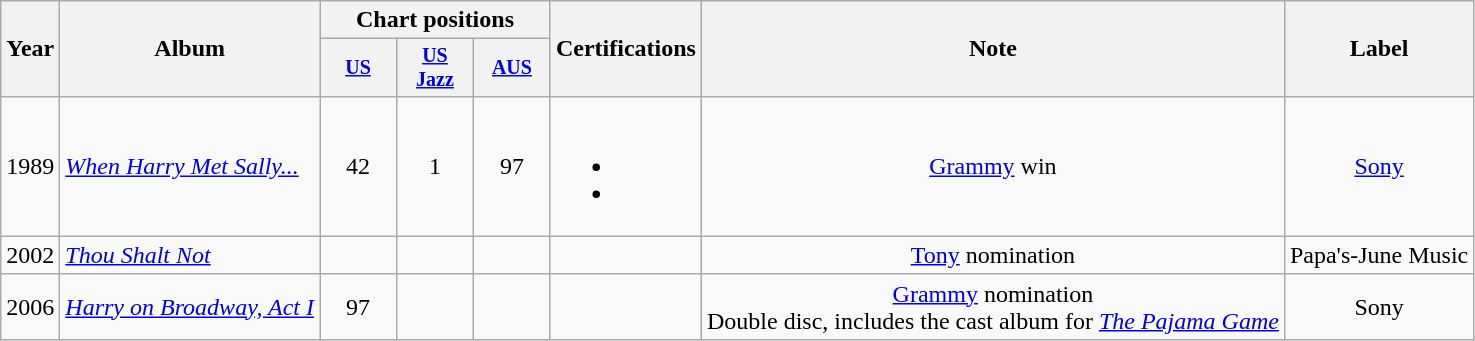<table class="wikitable" style="text-align:center;">
<tr>
<th rowspan="2">Year</th>
<th rowspan="2">Album</th>
<th colspan="3">Chart positions</th>
<th rowspan="2">Certifications</th>
<th rowspan="2">Note</th>
<th rowspan="2">Label</th>
</tr>
<tr style="font-size:smaller;">
<th style="width:45px;"><a href='#'>US</a></th>
<th style="width:45px;"><a href='#'>US Jazz</a></th>
<th style="width:45px;"><a href='#'>AUS</a><br></th>
</tr>
<tr>
<td>1989</td>
<td style="text-align:left;"><em><a href='#'>When Harry Met Sally...</a></em></td>
<td>42</td>
<td>1</td>
<td>97</td>
<td><br><ul><li></li><li></li></ul></td>
<td><a href='#'>Grammy</a> win</td>
<td><a href='#'>Sony</a></td>
</tr>
<tr>
<td>2002</td>
<td style="text-align:left;"><em><a href='#'>Thou Shalt Not</a></em></td>
<td></td>
<td></td>
<td></td>
<td></td>
<td><a href='#'>Tony</a> nomination</td>
<td>Papa's-June Music</td>
</tr>
<tr>
<td>2006</td>
<td style="text-align:left;"><em><a href='#'>Harry on Broadway, Act I</a></em></td>
<td>97</td>
<td></td>
<td></td>
<td></td>
<td><a href='#'>Grammy</a> nomination<br>Double disc, includes the cast album for <em><a href='#'>The Pajama Game</a></em></td>
<td>Sony</td>
</tr>
</table>
